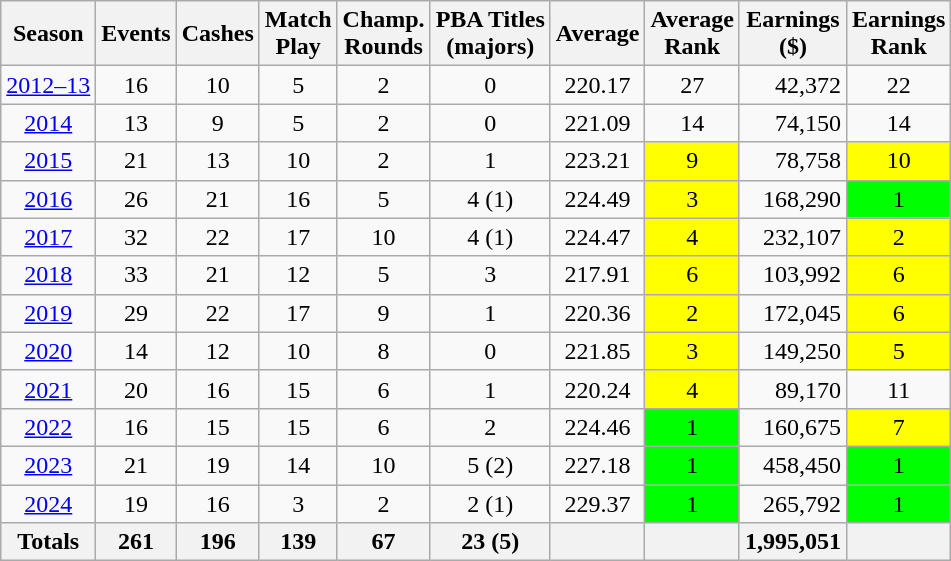<table class="wikitable" style="text-align:center">
<tr>
<th>Season</th>
<th>Events</th>
<th>Cashes</th>
<th>Match<br>Play</th>
<th>Champ.<br>Rounds</th>
<th>PBA Titles<br>(majors)</th>
<th>Average</th>
<th>Average<br>Rank</th>
<th>Earnings<br>($)</th>
<th>Earnings<br>Rank</th>
</tr>
<tr>
<td><a href='#'>2012–13</a></td>
<td>16</td>
<td>10</td>
<td>5</td>
<td>2</td>
<td>0</td>
<td>220.17</td>
<td>27</td>
<td align=right>42,372</td>
<td>22</td>
</tr>
<tr>
<td><a href='#'>2014</a></td>
<td>13</td>
<td>9</td>
<td>5</td>
<td>2</td>
<td>0</td>
<td>221.09</td>
<td>14</td>
<td align=right>74,150</td>
<td>14</td>
</tr>
<tr>
<td><a href='#'>2015</a></td>
<td>21</td>
<td>13</td>
<td>10</td>
<td>2</td>
<td>1</td>
<td>223.21</td>
<td style="background:yellow;">9</td>
<td align=right>78,758</td>
<td style="background:yellow;">10</td>
</tr>
<tr>
<td><a href='#'>2016</a></td>
<td>26</td>
<td>21</td>
<td>16</td>
<td>5</td>
<td>4 (1)</td>
<td>224.49</td>
<td style="background:yellow;">3</td>
<td align=right>168,290</td>
<td style="background:lime;">1</td>
</tr>
<tr>
<td><a href='#'>2017</a></td>
<td>32</td>
<td>22</td>
<td>17</td>
<td>10</td>
<td>4 (1)</td>
<td>224.47</td>
<td style="background:yellow;">4</td>
<td align=right>232,107</td>
<td style="background:yellow;">2</td>
</tr>
<tr>
<td><a href='#'>2018</a></td>
<td>33</td>
<td>21</td>
<td>12</td>
<td>5</td>
<td>3</td>
<td>217.91</td>
<td style="background:yellow;">6</td>
<td align=right>103,992</td>
<td style="background:yellow;">6</td>
</tr>
<tr>
<td><a href='#'>2019</a></td>
<td>29</td>
<td>22</td>
<td>17</td>
<td>9</td>
<td>1</td>
<td>220.36</td>
<td style="background:yellow;">2</td>
<td align=right>172,045</td>
<td style="background:yellow;">6</td>
</tr>
<tr>
<td><a href='#'>2020</a></td>
<td>14</td>
<td>12</td>
<td>10</td>
<td>8</td>
<td>0</td>
<td>221.85</td>
<td style="background:yellow;">3</td>
<td align=right>149,250</td>
<td style="background:yellow;">5</td>
</tr>
<tr>
<td><a href='#'>2021</a></td>
<td>20</td>
<td>16</td>
<td>15</td>
<td>6</td>
<td>1</td>
<td>220.24</td>
<td style="background:yellow;">4</td>
<td align=right>89,170</td>
<td>11</td>
</tr>
<tr>
<td><a href='#'>2022</a></td>
<td>16</td>
<td>15</td>
<td>15</td>
<td>6</td>
<td>2</td>
<td>224.46</td>
<td style="background:lime;">1</td>
<td align=right>160,675</td>
<td style="background:yellow;">7</td>
</tr>
<tr>
<td><a href='#'>2023</a></td>
<td>21</td>
<td>19</td>
<td>14</td>
<td>10</td>
<td>5 (2)</td>
<td>227.18</td>
<td style="background:lime;">1</td>
<td align=right>458,450</td>
<td style="background:lime;">1</td>
</tr>
<tr>
<td><a href='#'>2024</a></td>
<td>19</td>
<td>16</td>
<td>3</td>
<td>2</td>
<td>2 (1)</td>
<td>229.37</td>
<td style="background:lime;">1</td>
<td align=right>265,792</td>
<td style="background:lime;">1</td>
</tr>
<tr>
<th>Totals</th>
<th>261</th>
<th>196</th>
<th>139</th>
<th>67</th>
<th>23 (5)</th>
<th></th>
<th></th>
<th align=right>1,995,051</th>
<th></th>
</tr>
</table>
